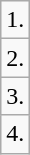<table class="wikitable">
<tr>
<td>1. </td>
</tr>
<tr>
<td>2. </td>
</tr>
<tr>
<td>3. </td>
</tr>
<tr>
<td>4. </td>
</tr>
</table>
